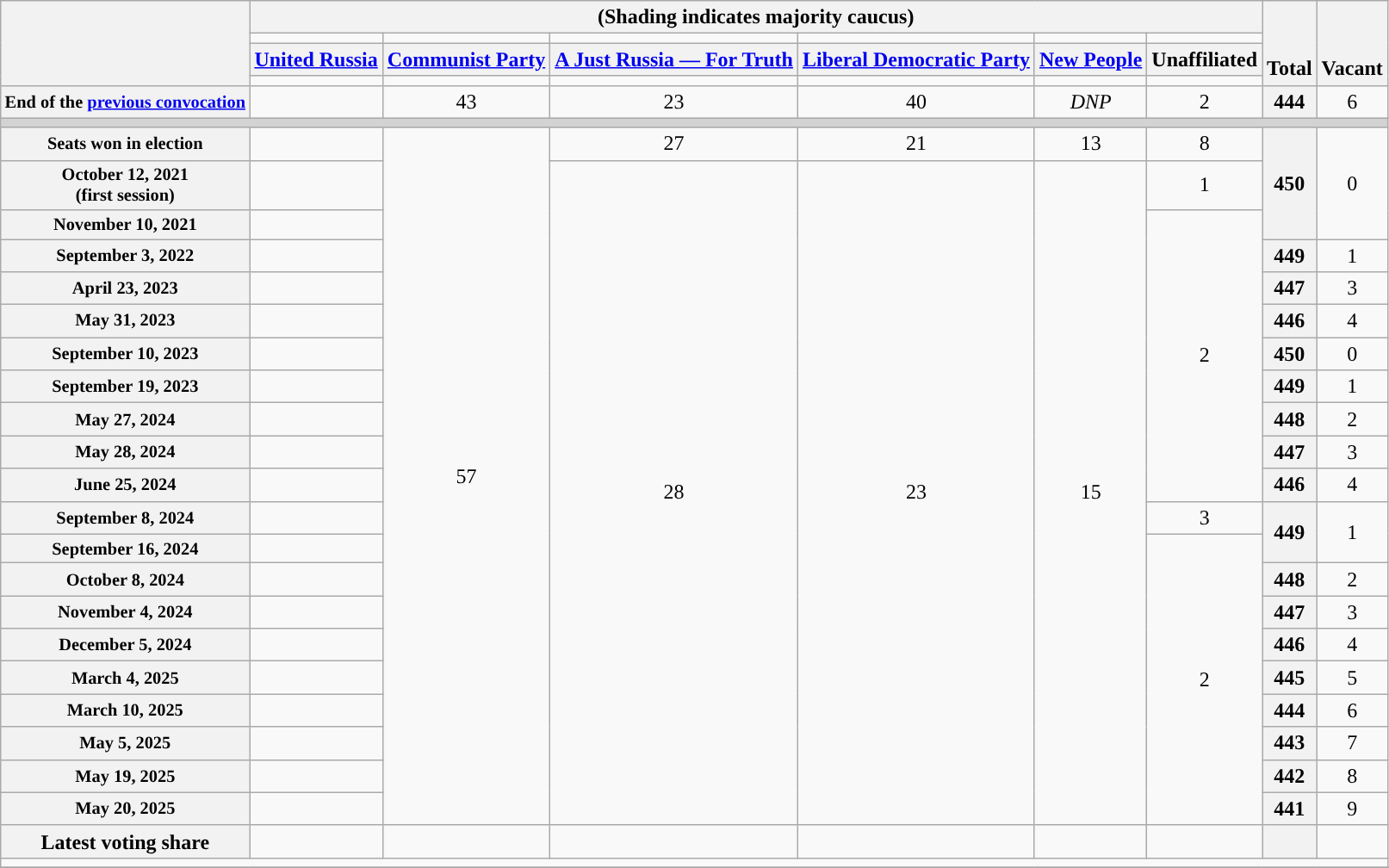<table class=wikitable style="text-align:center">
<tr style="vertical-align:bottom;">
<th rowspan=4></th>
<th colspan=6><div>(Shading indicates majority caucus)</div></th>
<th rowspan=4>Total</th>
<th rowspan=4>Vacant</th>
</tr>
<tr style="height:5px">
<td style="background-color:"></td>
<td style="background-color:"></td>
<td style="background-color:"></td>
<td style="background-color:"></td>
<td style="background-color:"></td>
<td style="background-color:"></td>
</tr>
<tr>
<th><a href='#'>United Russia</a></th>
<th><a href='#'>Communist Party</a></th>
<th><a href='#'>A Just Russia — For Truth</a></th>
<th><a href='#'>Liberal Democratic Party</a></th>
<th><a href='#'>New People</a></th>
<th>Unaffiliated</th>
</tr>
<tr style="height:5px">
<td style="background-color:"></td>
<td style="background-color:"></td>
<td style="background-color:"></td>
<td style="background-color:"></td>
<td style="background-color:"></td>
<td style="background-color:"></td>
</tr>
<tr>
<th style="font-size:85%">End of the <a href='#'>previous convocation</a></th>
<td style="background-color:"></td>
<td>43</td>
<td>23</td>
<td>40</td>
<td><em>DNP</em></td>
<td>2</td>
<th>444</th>
<td>6</td>
</tr>
<tr>
<td colspan=12 style="background-color:lightgrey"></td>
</tr>
<tr>
<th style="font-size:85%">Seats won in election</th>
<td style="background-color:"></td>
<td rowspan=21>57</td>
<td>27</td>
<td>21</td>
<td>13</td>
<td>8</td>
<th rowspan=3>450</th>
<td rowspan=3>0</td>
</tr>
<tr>
<th style="font-size:85%">October 12, 2021<br>(first session)</th>
<td style="background-color:"></td>
<td rowspan=20>28</td>
<td rowspan=20>23</td>
<td rowspan=20>15</td>
<td>1</td>
</tr>
<tr>
<th style="font-size:85%">November 10, 2021</th>
<td style="background-color:"></td>
<td rowspan=9>2</td>
</tr>
<tr>
<th style="font-size:85%">September 3, 2022</th>
<td style="background-color:"></td>
<th>449</th>
<td>1</td>
</tr>
<tr>
<th style="font-size:85%">April 23, 2023</th>
<td style="background-color:"></td>
<th>447</th>
<td>3</td>
</tr>
<tr>
<th style="font-size:85%">May 31, 2023</th>
<td style="background-color:"></td>
<th>446</th>
<td>4</td>
</tr>
<tr>
<th style="font-size:85%">September 10, 2023</th>
<td style="background-color:"></td>
<th>450</th>
<td>0</td>
</tr>
<tr>
<th style="font-size:85%">September 19, 2023</th>
<td style="background-color:"></td>
<th>449</th>
<td>1</td>
</tr>
<tr>
<th style="font-size:85%">May 27, 2024</th>
<td style="background-color:"></td>
<th>448</th>
<td>2</td>
</tr>
<tr>
<th style="font-size:85%">May 28, 2024</th>
<td style="background-color:"></td>
<th>447</th>
<td>3</td>
</tr>
<tr>
<th style="font-size:85%">June 25, 2024</th>
<td style="background-color:"></td>
<th>446</th>
<td>4</td>
</tr>
<tr>
<th style="font-size:85%">September 8, 2024</th>
<td style="background-color:"></td>
<td>3</td>
<th rowspan=2>449</th>
<td rowspan=2>1</td>
</tr>
<tr>
<th style="font-size:85%">September 16, 2024</th>
<td style="background-color:"></td>
<td rowspan=9>2</td>
</tr>
<tr>
<th style="font-size:85%">October 8, 2024</th>
<td style="background-color:"></td>
<th>448</th>
<td>2</td>
</tr>
<tr>
<th style="font-size:85%">November 4, 2024</th>
<td style="background-color:"></td>
<th>447</th>
<td>3</td>
</tr>
<tr>
<th style="font-size:85%">December 5, 2024</th>
<td style="background-color:"></td>
<th>446</th>
<td>4</td>
</tr>
<tr>
<th style="font-size:85%">March 4, 2025</th>
<td style="background-color:"></td>
<th>445</th>
<td>5</td>
</tr>
<tr>
<th style="font-size:85%">March 10, 2025</th>
<td style="background-color:"></td>
<th>444</th>
<td>6</td>
</tr>
<tr>
<th style="font-size:85%">May 5, 2025</th>
<td style="background-color:"></td>
<th>443</th>
<td>7</td>
</tr>
<tr>
<th style="font-size:85%">May 19, 2025</th>
<td style="background-color:"></td>
<th>442</th>
<td>8</td>
</tr>
<tr>
<th style="font-size:85%">May 20, 2025</th>
<td style="background-color:"></td>
<th>441</th>
<td>9</td>
</tr>
<tr>
<th>Latest voting share</th>
<td style="background-color:"></td>
<td></td>
<td></td>
<td></td>
<td></td>
<td></td>
<th></th>
<td></td>
</tr>
<tr>
<td colspan="9"></td>
</tr>
<tr>
</tr>
</table>
